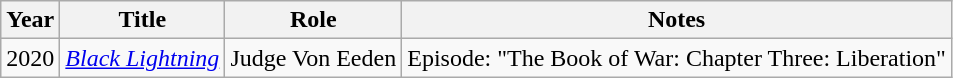<table class="wikitable sortable">
<tr>
<th>Year</th>
<th>Title</th>
<th>Role</th>
<th class="unsortable">Notes</th>
</tr>
<tr>
<td>2020</td>
<td><em><a href='#'>Black Lightning</a></em></td>
<td>Judge Von Eeden</td>
<td>Episode: "The Book of War: Chapter Three: Liberation"</td>
</tr>
</table>
